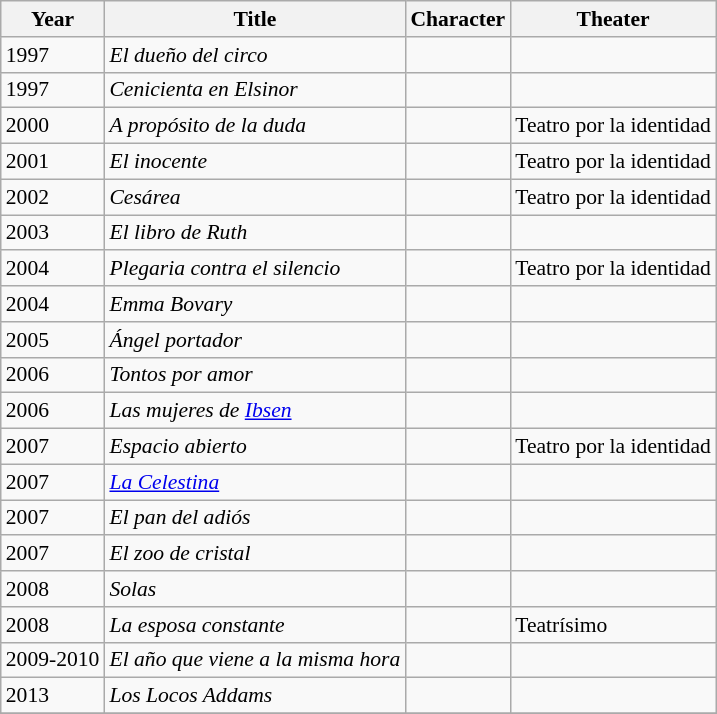<table class="wikitable" style="font-size: 90%;">
<tr>
<th>Year</th>
<th>Title</th>
<th>Character</th>
<th>Theater</th>
</tr>
<tr>
<td>1997</td>
<td><em>El dueño del circo</em></td>
<td></td>
<td></td>
</tr>
<tr>
<td>1997</td>
<td><em>Cenicienta en Elsinor</em></td>
<td></td>
<td></td>
</tr>
<tr>
<td>2000</td>
<td><em>A propósito de la duda</em></td>
<td></td>
<td>Teatro por la identidad</td>
</tr>
<tr>
<td>2001</td>
<td><em>El inocente</em></td>
<td></td>
<td>Teatro por la identidad</td>
</tr>
<tr>
<td>2002</td>
<td><em>Cesárea</em></td>
<td></td>
<td>Teatro por la identidad</td>
</tr>
<tr>
<td>2003</td>
<td><em>El libro de Ruth</em></td>
<td></td>
<td></td>
</tr>
<tr>
<td>2004</td>
<td><em>Plegaria contra el silencio</em></td>
<td></td>
<td>Teatro por la identidad</td>
</tr>
<tr>
<td>2004</td>
<td><em>Emma Bovary</em></td>
<td></td>
<td></td>
</tr>
<tr>
<td>2005</td>
<td><em>Ángel portador</em></td>
<td></td>
<td></td>
</tr>
<tr>
<td>2006</td>
<td><em>Tontos por amor</em></td>
<td></td>
<td></td>
</tr>
<tr>
<td>2006</td>
<td><em>Las mujeres de <a href='#'>Ibsen</a></em></td>
<td></td>
<td></td>
</tr>
<tr>
<td>2007</td>
<td><em>Espacio abierto</em></td>
<td></td>
<td>Teatro por la identidad</td>
</tr>
<tr>
<td>2007</td>
<td><em><a href='#'>La Celestina</a></em></td>
<td></td>
<td></td>
</tr>
<tr>
<td>2007</td>
<td><em>El pan del adiós</em></td>
<td></td>
<td></td>
</tr>
<tr>
<td>2007</td>
<td><em>El zoo de cristal</em></td>
<td></td>
<td></td>
</tr>
<tr>
<td>2008</td>
<td><em>Solas</em></td>
<td></td>
<td></td>
</tr>
<tr>
<td>2008</td>
<td><em>La esposa constante</em></td>
<td></td>
<td>Teatrísimo</td>
</tr>
<tr>
<td>2009-2010</td>
<td><em>El año que viene a la misma hora</em></td>
<td></td>
<td></td>
</tr>
<tr>
<td>2013</td>
<td><em>Los Locos Addams</em></td>
<td></td>
<td></td>
</tr>
<tr>
</tr>
</table>
